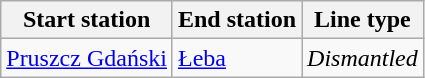<table class="wikitable">
<tr>
<th>Start station</th>
<th>End station</th>
<th>Line type</th>
</tr>
<tr>
<td><a href='#'>Pruszcz Gdański</a></td>
<td><a href='#'>Łeba</a></td>
<td><em>Dismantled</em></td>
</tr>
</table>
